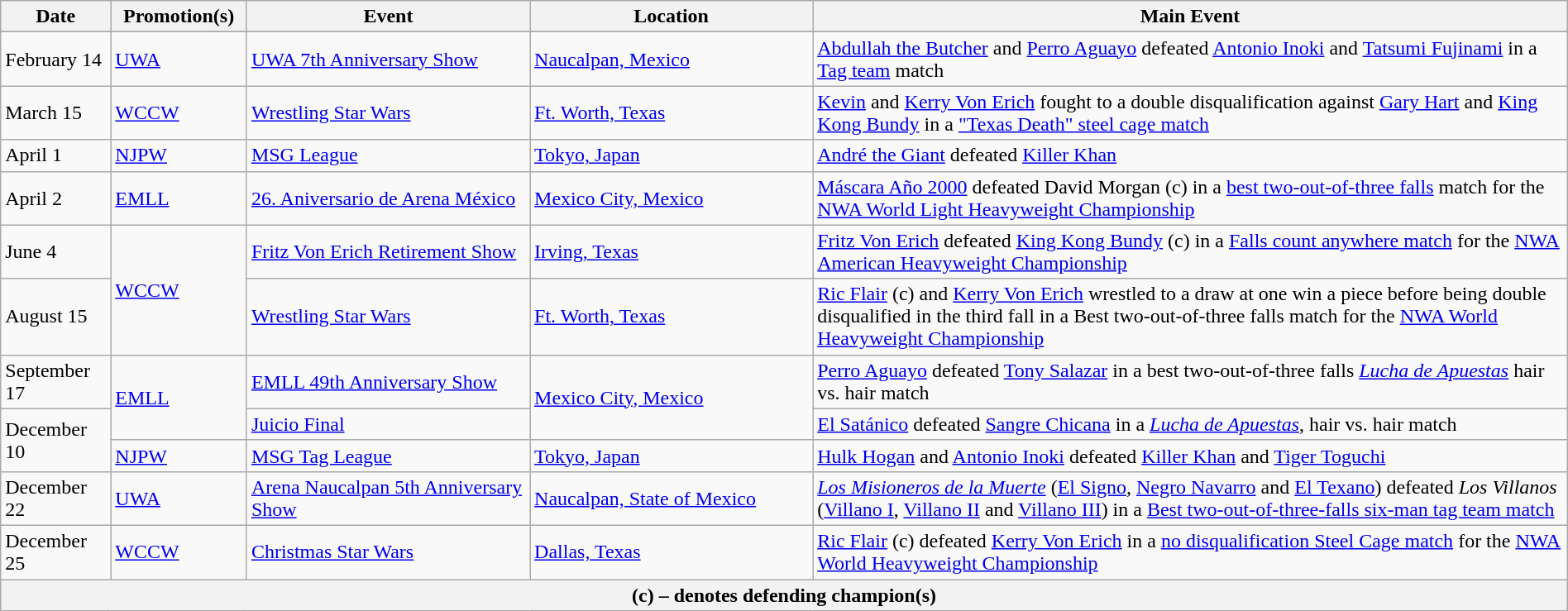<table class="wikitable" style="width:100%;">
<tr>
<th width="5%">Date</th>
<th width="5%">Promotion(s)</th>
<th style="width:15%;">Event</th>
<th style="width:15%;">Location</th>
<th style="width:40%;">Main Event</th>
</tr>
<tr style="width:20%;" |Notes>
</tr>
<tr>
<td>February 14</td>
<td><a href='#'>UWA</a></td>
<td><a href='#'>UWA 7th Anniversary Show</a></td>
<td><a href='#'>Naucalpan, Mexico</a></td>
<td><a href='#'>Abdullah the Butcher</a> and <a href='#'>Perro Aguayo</a> defeated <a href='#'>Antonio Inoki</a> and <a href='#'>Tatsumi Fujinami</a> in a <a href='#'>Tag team</a> match</td>
</tr>
<tr>
<td>March 15</td>
<td><a href='#'>WCCW</a></td>
<td><a href='#'>Wrestling Star Wars</a></td>
<td><a href='#'>Ft. Worth, Texas</a></td>
<td><a href='#'>Kevin</a> and <a href='#'>Kerry Von Erich</a> fought to a double disqualification against <a href='#'>Gary Hart</a> and <a href='#'>King Kong Bundy</a> in a <a href='#'>"Texas Death" steel cage match</a></td>
</tr>
<tr>
<td>April 1</td>
<td><a href='#'>NJPW</a></td>
<td><a href='#'>MSG League</a></td>
<td><a href='#'>Tokyo, Japan</a></td>
<td><a href='#'>André the Giant</a> defeated <a href='#'>Killer Khan</a></td>
</tr>
<tr>
<td>April 2</td>
<td><a href='#'>EMLL</a></td>
<td><a href='#'>26. Aniversario de Arena México</a></td>
<td><a href='#'>Mexico City, Mexico</a></td>
<td><a href='#'>Máscara Año 2000</a> defeated David Morgan (c) in a <a href='#'>best two-out-of-three falls</a> match for the <a href='#'>NWA World Light Heavyweight Championship</a></td>
</tr>
<tr>
<td>June 4</td>
<td rowspan=2><a href='#'>WCCW</a></td>
<td><a href='#'>Fritz Von Erich Retirement Show</a></td>
<td><a href='#'>Irving, Texas</a></td>
<td><a href='#'>Fritz Von Erich</a> defeated <a href='#'>King Kong Bundy</a> (c) in a <a href='#'>Falls count anywhere match</a> for the <a href='#'>NWA American Heavyweight Championship</a></td>
</tr>
<tr>
<td>August 15</td>
<td><a href='#'>Wrestling Star Wars</a></td>
<td><a href='#'>Ft. Worth, Texas</a></td>
<td><a href='#'>Ric Flair</a> (c) and <a href='#'>Kerry Von Erich</a> wrestled to a draw at one win a piece before being double disqualified in the third fall in a Best two-out-of-three falls match for the <a href='#'>NWA World Heavyweight Championship</a></td>
</tr>
<tr>
<td>September 17</td>
<td rowspan=2><a href='#'>EMLL</a></td>
<td><a href='#'>EMLL 49th Anniversary Show</a></td>
<td rowspan=2><a href='#'>Mexico City, Mexico</a></td>
<td><a href='#'>Perro Aguayo</a> defeated <a href='#'>Tony Salazar</a> in a best two-out-of-three falls <em><a href='#'>Lucha de Apuestas</a></em> hair vs. hair match</td>
</tr>
<tr>
<td rowspan="2">December 10</td>
<td><a href='#'>Juicio Final</a></td>
<td><a href='#'>El Satánico</a> defeated <a href='#'>Sangre Chicana</a> in a <em><a href='#'>Lucha de Apuestas</a></em>, hair vs. hair match</td>
</tr>
<tr>
<td><a href='#'>NJPW</a></td>
<td><a href='#'>MSG Tag League</a></td>
<td><a href='#'>Tokyo, Japan</a></td>
<td><a href='#'>Hulk Hogan</a> and <a href='#'>Antonio Inoki</a> defeated <a href='#'>Killer Khan</a> and <a href='#'>Tiger Toguchi</a></td>
</tr>
<tr>
<td>December 22</td>
<td><a href='#'>UWA</a></td>
<td><a href='#'>Arena Naucalpan 5th Anniversary Show</a></td>
<td><a href='#'>Naucalpan, State of Mexico</a></td>
<td><em><a href='#'>Los Misioneros de la Muerte</a></em> (<a href='#'>El Signo</a>, <a href='#'>Negro Navarro</a> and <a href='#'>El Texano</a>) defeated <em>Los Villanos</em> (<a href='#'>Villano I</a>, <a href='#'>Villano II</a> and <a href='#'>Villano III</a>) in a <a href='#'>Best two-out-of-three-falls six-man tag team match</a></td>
</tr>
<tr>
<td>December 25</td>
<td><a href='#'>WCCW</a></td>
<td><a href='#'>Christmas Star Wars</a></td>
<td><a href='#'>Dallas, Texas</a></td>
<td><a href='#'>Ric Flair</a> (c) defeated <a href='#'>Kerry Von Erich</a> in a <a href='#'>no disqualification Steel Cage match</a> for the <a href='#'>NWA World Heavyweight Championship</a></td>
</tr>
<tr>
<th colspan="5">(c) – denotes defending champion(s)</th>
</tr>
</table>
